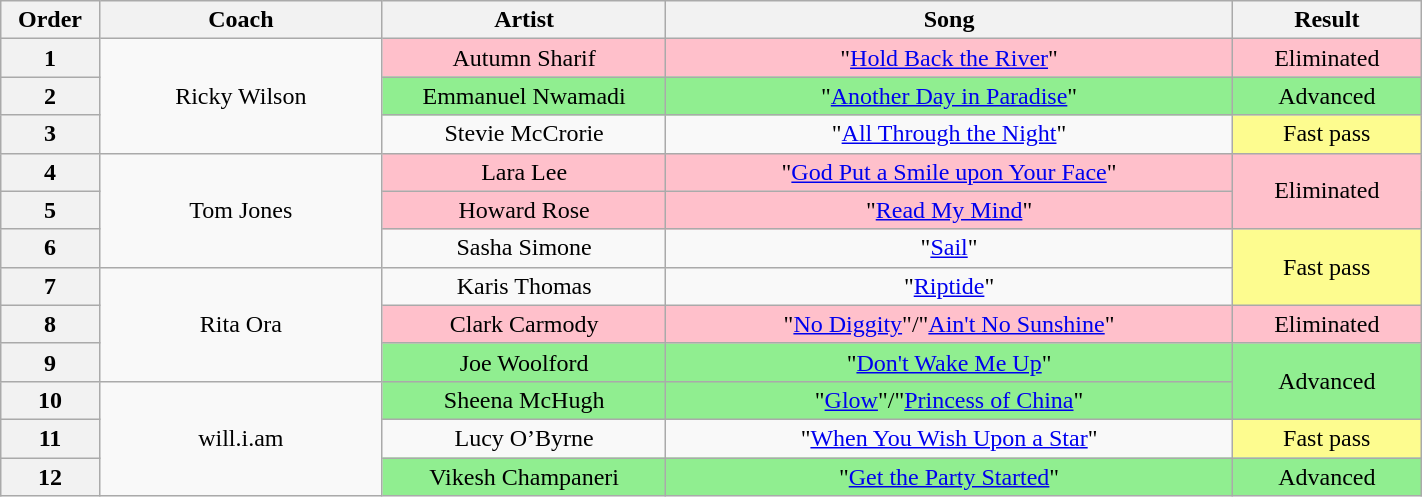<table class="wikitable" style="text-align:center; width:75%;">
<tr>
<th scope="col" style="width:05%;">Order</th>
<th scope="col" style="width:15%;">Coach</th>
<th scope="col" style="width:15%;">Artist</th>
<th scope="col" style="width:30%;">Song</th>
<th scope="col" style="width:10%;">Result</th>
</tr>
<tr>
<th scope="col">1</th>
<td rowspan="3">Ricky Wilson</td>
<td style="background:pink;">Autumn Sharif</td>
<td style="background:pink;">"<a href='#'>Hold Back the River</a>"</td>
<td style="background:pink;">Eliminated</td>
</tr>
<tr>
<th scope="col">2</th>
<td style="background:lightgreen;">Emmanuel Nwamadi</td>
<td style="background:lightgreen;">"<a href='#'>Another Day in Paradise</a>"</td>
<td style="background:lightgreen;">Advanced</td>
</tr>
<tr>
<th scope="col">3</th>
<td>Stevie McCrorie</td>
<td>"<a href='#'>All Through the Night</a>"</td>
<td style="background:#fdfc8f;">Fast pass</td>
</tr>
<tr>
<th scope="col">4</th>
<td rowspan="3">Tom Jones</td>
<td style="background:pink;">Lara Lee</td>
<td style="background:pink;">"<a href='#'>God Put a Smile upon Your Face</a>"</td>
<td rowspan="2" style="background:pink;">Eliminated</td>
</tr>
<tr>
<th scope="col">5</th>
<td style="background:pink;">Howard Rose</td>
<td style="background:pink;">"<a href='#'>Read My Mind</a>"</td>
</tr>
<tr>
<th scope="col">6</th>
<td>Sasha Simone</td>
<td>"<a href='#'>Sail</a>"</td>
<td rowspan="2" style="background:#fdfc8f;">Fast pass</td>
</tr>
<tr>
<th scope="col">7</th>
<td rowspan="3">Rita Ora</td>
<td>Karis Thomas</td>
<td>"<a href='#'>Riptide</a>"</td>
</tr>
<tr>
<th scope="col">8</th>
<td style="background:pink;">Clark Carmody</td>
<td style="background:pink;">"<a href='#'>No Diggity</a>"/"<a href='#'>Ain't No Sunshine</a>"</td>
<td style="background:pink;">Eliminated</td>
</tr>
<tr>
<th scope="col">9</th>
<td style="background:lightgreen;">Joe Woolford</td>
<td style="background:lightgreen;">"<a href='#'>Don't Wake Me Up</a>"</td>
<td rowspan="2" style="background:lightgreen;">Advanced</td>
</tr>
<tr>
<th scope="col">10</th>
<td rowspan="3">will.i.am</td>
<td style="background:lightgreen;">Sheena McHugh</td>
<td style="background:lightgreen;">"<a href='#'>Glow</a>"/"<a href='#'>Princess of China</a>"</td>
</tr>
<tr>
<th scope="col">11</th>
<td>Lucy O’Byrne</td>
<td>"<a href='#'>When You Wish Upon a Star</a>"</td>
<td style="background:#fdfc8f;">Fast pass</td>
</tr>
<tr>
<th scope="col">12</th>
<td style="background:lightgreen;">Vikesh Champaneri</td>
<td style="background:lightgreen;">"<a href='#'>Get the Party Started</a>"</td>
<td style="background:lightgreen;">Advanced</td>
</tr>
</table>
